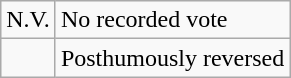<table class="wikitable">
<tr>
<td>N.V.</td>
<td>No recorded vote</td>
</tr>
<tr>
<td></td>
<td>Posthumously reversed</td>
</tr>
</table>
